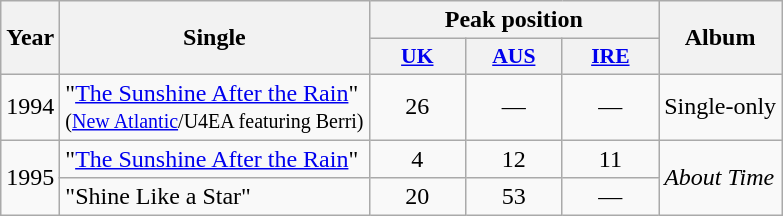<table class="wikitable">
<tr>
<th rowspan="2">Year</th>
<th rowspan="2">Single</th>
<th colspan="3">Peak position</th>
<th rowspan="2">Album</th>
</tr>
<tr>
<th style="width:4em;font-size:90%"><a href='#'>UK</a><br></th>
<th style="width:4em;font-size:90%"><a href='#'>AUS</a><br></th>
<th style="width:4em;font-size:90%"><a href='#'>IRE</a><br></th>
</tr>
<tr>
<td rowspan="1">1994</td>
<td>"<a href='#'>The Sunshine After the Rain</a>"<br><small>(<a href='#'>New Atlantic</a>/U4EA featuring Berri)</small></td>
<td align="center">26</td>
<td align="center">—</td>
<td align="center">—</td>
<td rowspan="1">Single-only</td>
</tr>
<tr>
<td rowspan="2">1995</td>
<td>"<a href='#'>The Sunshine After the Rain</a>"</td>
<td align="center">4</td>
<td align="center">12</td>
<td align="center">11</td>
<td rowspan="2"><em>About Time</em></td>
</tr>
<tr>
<td>"Shine Like a Star"</td>
<td align="center">20</td>
<td align="center">53</td>
<td align="center">—</td>
</tr>
</table>
